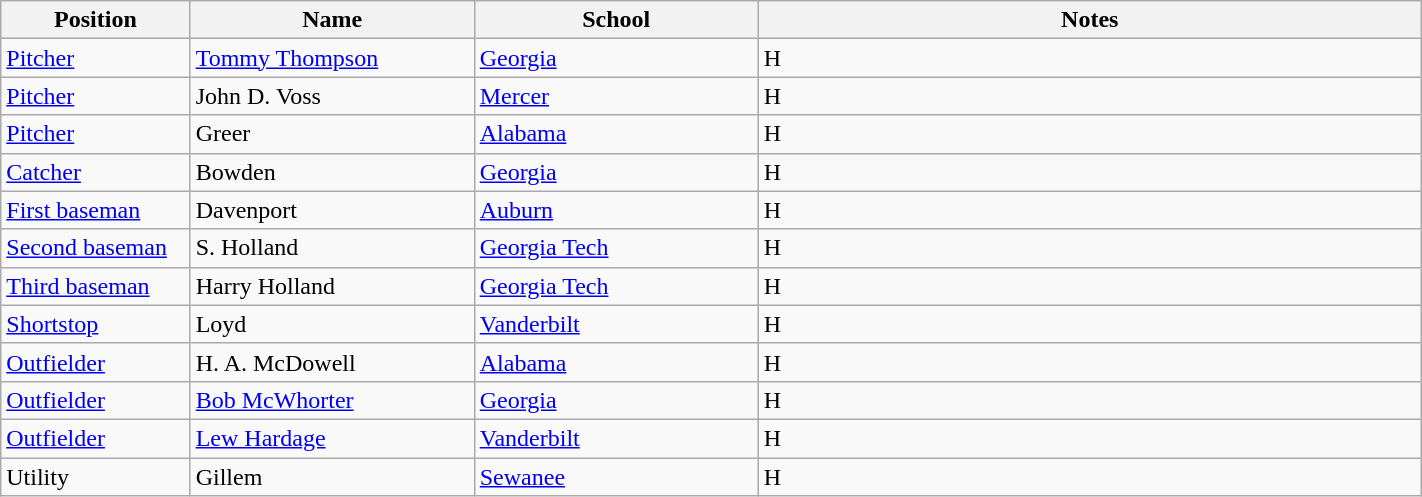<table class="wikitable sortable" style="width:75%;">
<tr>
<th width=10%>Position</th>
<th width=15%>Name</th>
<th width=15%>School</th>
<th width=35% class="unsortable">Notes</th>
</tr>
<tr>
<td><a href='#'>Pitcher</a></td>
<td><a href='#'>Tommy Thompson</a></td>
<td><a href='#'>Georgia</a></td>
<td>H</td>
</tr>
<tr>
<td><a href='#'>Pitcher</a></td>
<td>John D. Voss</td>
<td><a href='#'>Mercer</a></td>
<td>H</td>
</tr>
<tr>
<td><a href='#'>Pitcher</a></td>
<td>Greer</td>
<td><a href='#'>Alabama</a></td>
<td>H</td>
</tr>
<tr>
<td><a href='#'>Catcher</a></td>
<td>Bowden</td>
<td><a href='#'>Georgia</a></td>
<td>H</td>
</tr>
<tr>
<td><a href='#'>First baseman</a></td>
<td>Davenport</td>
<td><a href='#'>Auburn</a></td>
<td>H</td>
</tr>
<tr>
<td><a href='#'>Second baseman</a></td>
<td>S. Holland</td>
<td><a href='#'>Georgia Tech</a></td>
<td>H</td>
</tr>
<tr>
<td><a href='#'>Third baseman</a></td>
<td>Harry Holland</td>
<td><a href='#'>Georgia Tech</a></td>
<td>H</td>
</tr>
<tr>
<td><a href='#'>Shortstop</a></td>
<td>Loyd</td>
<td><a href='#'>Vanderbilt</a></td>
<td>H</td>
</tr>
<tr>
<td><a href='#'>Outfielder</a></td>
<td>H. A. McDowell</td>
<td><a href='#'>Alabama</a></td>
<td>H</td>
</tr>
<tr>
<td><a href='#'>Outfielder</a></td>
<td><a href='#'>Bob McWhorter</a></td>
<td><a href='#'>Georgia</a></td>
<td>H</td>
</tr>
<tr>
<td><a href='#'>Outfielder</a></td>
<td><a href='#'>Lew Hardage</a></td>
<td><a href='#'>Vanderbilt</a></td>
<td>H</td>
</tr>
<tr>
<td>Utility</td>
<td>Gillem</td>
<td><a href='#'>Sewanee</a></td>
<td>H</td>
</tr>
</table>
